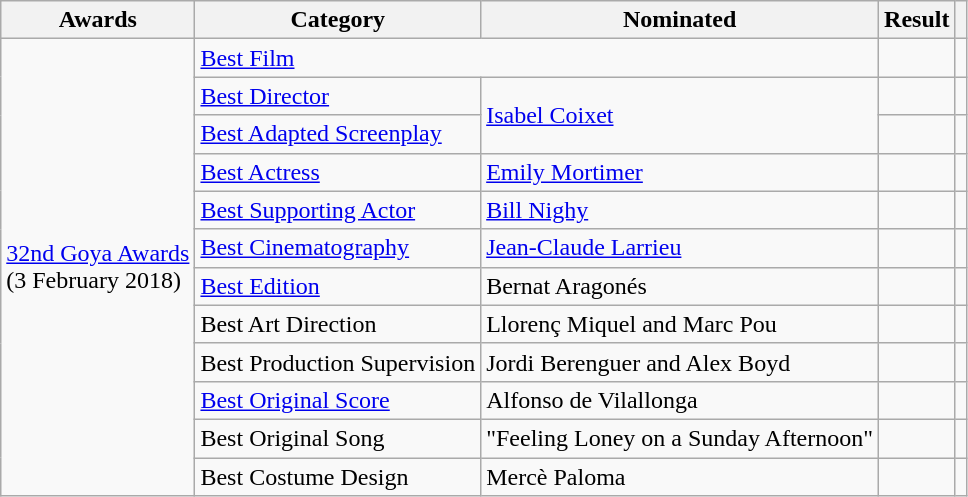<table class=wikitable>
<tr>
<th>Awards</th>
<th>Category</th>
<th>Nominated</th>
<th>Result</th>
<th></th>
</tr>
<tr>
<td rowspan=12><a href='#'>32nd Goya Awards</a><br>(3 February 2018)</td>
<td colspan=2><a href='#'>Best Film</a></td>
<td></td>
<td></td>
</tr>
<tr>
<td><a href='#'>Best Director</a></td>
<td rowspan=2><a href='#'>Isabel Coixet</a></td>
<td></td>
<td></td>
</tr>
<tr>
<td><a href='#'>Best Adapted Screenplay</a></td>
<td></td>
<td></td>
</tr>
<tr>
<td><a href='#'>Best Actress</a></td>
<td><a href='#'>Emily Mortimer</a></td>
<td></td>
<td></td>
</tr>
<tr>
<td><a href='#'>Best Supporting Actor</a></td>
<td><a href='#'>Bill Nighy</a></td>
<td></td>
<td></td>
</tr>
<tr>
<td><a href='#'>Best Cinematography</a></td>
<td><a href='#'>Jean-Claude Larrieu</a></td>
<td></td>
<td></td>
</tr>
<tr>
<td><a href='#'>Best Edition</a></td>
<td>Bernat Aragonés</td>
<td></td>
<td></td>
</tr>
<tr>
<td>Best Art Direction</td>
<td>Llorenç Miquel and Marc Pou</td>
<td></td>
<td></td>
</tr>
<tr>
<td>Best Production Supervision</td>
<td>Jordi Berenguer and Alex Boyd</td>
<td></td>
<td></td>
</tr>
<tr>
<td><a href='#'>Best Original Score</a></td>
<td>Alfonso de Vilallonga</td>
<td></td>
<td></td>
</tr>
<tr>
<td>Best Original Song</td>
<td>"Feeling Loney on a Sunday Afternoon"</td>
<td></td>
<td></td>
</tr>
<tr>
<td>Best Costume Design</td>
<td>Mercè Paloma</td>
<td></td>
<td></td>
</tr>
</table>
